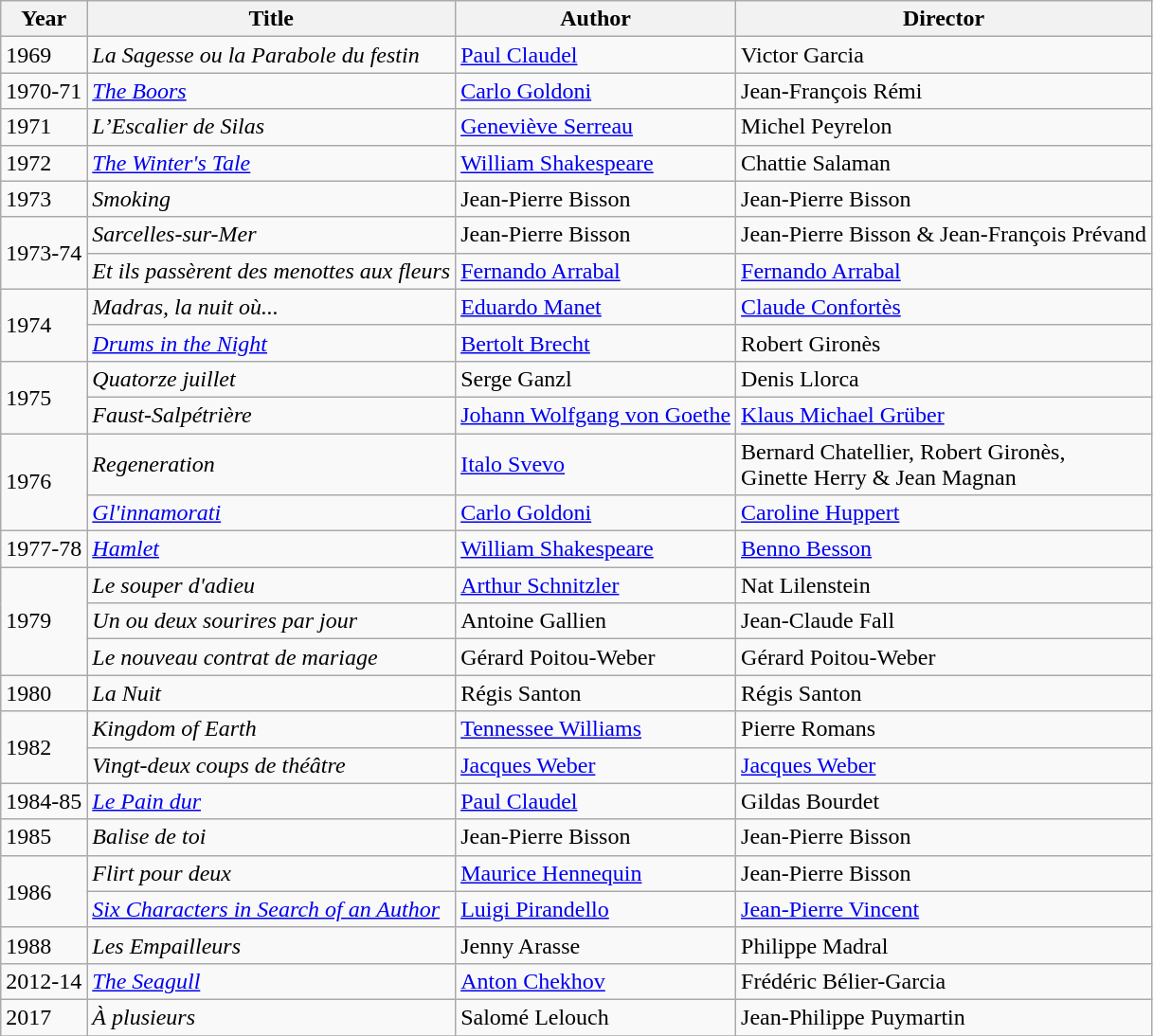<table class="wikitable">
<tr>
<th>Year</th>
<th>Title</th>
<th>Author</th>
<th>Director</th>
</tr>
<tr>
<td>1969</td>
<td><em>La Sagesse ou la Parabole du festin</em></td>
<td><a href='#'>Paul Claudel</a></td>
<td>Victor Garcia</td>
</tr>
<tr>
<td>1970-71</td>
<td><em><a href='#'>The Boors</a></em></td>
<td><a href='#'>Carlo Goldoni</a></td>
<td>Jean-François Rémi</td>
</tr>
<tr>
<td>1971</td>
<td><em>L’Escalier de Silas</em></td>
<td><a href='#'>Geneviève Serreau</a></td>
<td>Michel Peyrelon</td>
</tr>
<tr>
<td>1972</td>
<td><em><a href='#'>The Winter's Tale</a></em></td>
<td><a href='#'>William Shakespeare</a></td>
<td>Chattie Salaman</td>
</tr>
<tr>
<td>1973</td>
<td><em>Smoking</em></td>
<td>Jean-Pierre Bisson</td>
<td>Jean-Pierre Bisson</td>
</tr>
<tr>
<td rowspan=2>1973-74</td>
<td><em>Sarcelles-sur-Mer</em></td>
<td>Jean-Pierre Bisson</td>
<td>Jean-Pierre Bisson & Jean-François Prévand</td>
</tr>
<tr>
<td><em>Et ils passèrent des menottes aux fleurs</em></td>
<td><a href='#'>Fernando Arrabal</a></td>
<td><a href='#'>Fernando Arrabal</a></td>
</tr>
<tr>
<td rowspan=2>1974</td>
<td><em>Madras, la nuit où...</em></td>
<td><a href='#'>Eduardo Manet</a></td>
<td><a href='#'>Claude Confortès</a></td>
</tr>
<tr>
<td><em><a href='#'>Drums in the Night</a></em></td>
<td><a href='#'>Bertolt Brecht</a></td>
<td>Robert Gironès</td>
</tr>
<tr>
<td rowspan=2>1975</td>
<td><em>Quatorze juillet</em></td>
<td>Serge Ganzl</td>
<td>Denis Llorca</td>
</tr>
<tr>
<td><em>Faust-Salpétrière</em></td>
<td><a href='#'>Johann Wolfgang von Goethe</a></td>
<td><a href='#'>Klaus Michael Grüber</a></td>
</tr>
<tr>
<td rowspan=2>1976</td>
<td><em>Regeneration</em></td>
<td><a href='#'>Italo Svevo</a></td>
<td>Bernard Chatellier, Robert Gironès, <br>Ginette Herry & Jean Magnan</td>
</tr>
<tr>
<td><em><a href='#'>Gl'innamorati</a></em></td>
<td><a href='#'>Carlo Goldoni</a></td>
<td><a href='#'>Caroline Huppert</a></td>
</tr>
<tr>
<td>1977-78</td>
<td><em><a href='#'>Hamlet</a></em></td>
<td><a href='#'>William Shakespeare</a></td>
<td><a href='#'>Benno Besson</a></td>
</tr>
<tr>
<td rowspan=3>1979</td>
<td><em>Le souper d'adieu</em></td>
<td><a href='#'>Arthur Schnitzler</a></td>
<td>Nat Lilenstein</td>
</tr>
<tr>
<td><em>Un ou deux sourires par jour</em></td>
<td>Antoine Gallien</td>
<td>Jean-Claude Fall</td>
</tr>
<tr>
<td><em>Le nouveau contrat de mariage</em></td>
<td>Gérard Poitou-Weber</td>
<td>Gérard Poitou-Weber</td>
</tr>
<tr>
<td>1980</td>
<td><em>La Nuit</em></td>
<td>Régis Santon</td>
<td>Régis Santon</td>
</tr>
<tr>
<td rowspan=2>1982</td>
<td><em>Kingdom of Earth</em></td>
<td><a href='#'>Tennessee Williams</a></td>
<td>Pierre Romans</td>
</tr>
<tr>
<td><em>Vingt-deux coups de théâtre</em></td>
<td><a href='#'>Jacques Weber</a></td>
<td><a href='#'>Jacques Weber</a></td>
</tr>
<tr>
<td>1984-85</td>
<td><em><a href='#'>Le Pain dur</a></em></td>
<td><a href='#'>Paul Claudel</a></td>
<td>Gildas Bourdet</td>
</tr>
<tr>
<td>1985</td>
<td><em>Balise de toi</em></td>
<td>Jean-Pierre Bisson</td>
<td>Jean-Pierre Bisson</td>
</tr>
<tr>
<td rowspan=2>1986</td>
<td><em>Flirt pour deux</em></td>
<td><a href='#'>Maurice Hennequin</a></td>
<td>Jean-Pierre Bisson</td>
</tr>
<tr>
<td><em><a href='#'>Six Characters in Search of an Author</a></em></td>
<td><a href='#'>Luigi Pirandello</a></td>
<td><a href='#'>Jean-Pierre Vincent</a></td>
</tr>
<tr>
<td>1988</td>
<td><em>Les Empailleurs</em></td>
<td>Jenny Arasse</td>
<td>Philippe Madral</td>
</tr>
<tr>
<td>2012-14</td>
<td><em><a href='#'>The Seagull</a></em></td>
<td><a href='#'>Anton Chekhov</a></td>
<td>Frédéric Bélier-Garcia</td>
</tr>
<tr>
<td>2017</td>
<td><em>À plusieurs</em></td>
<td>Salomé Lelouch</td>
<td>Jean-Philippe Puymartin</td>
</tr>
<tr>
</tr>
</table>
